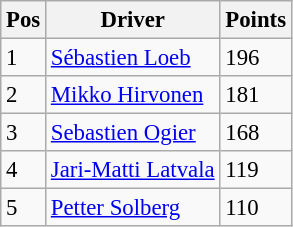<table class="wikitable" style="font-size: 95%;">
<tr>
<th>Pos</th>
<th>Driver</th>
<th>Points</th>
</tr>
<tr>
<td>1</td>
<td> <a href='#'>Sébastien Loeb</a></td>
<td>196</td>
</tr>
<tr>
<td>2</td>
<td> <a href='#'>Mikko Hirvonen</a></td>
<td>181</td>
</tr>
<tr>
<td>3</td>
<td> <a href='#'>Sebastien Ogier</a></td>
<td>168</td>
</tr>
<tr>
<td>4</td>
<td> <a href='#'>Jari-Matti Latvala</a></td>
<td>119</td>
</tr>
<tr>
<td>5</td>
<td> <a href='#'>Petter Solberg</a></td>
<td>110</td>
</tr>
</table>
